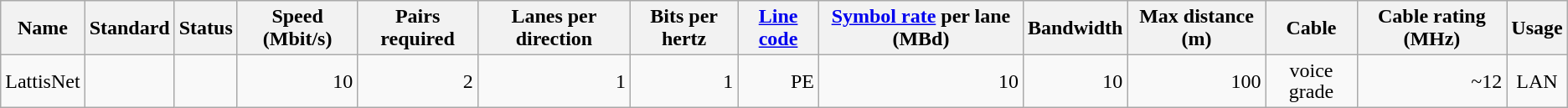<table class="wikitable" style="line-height:110%;">
<tr>
<th>Name</th>
<th>Standard</th>
<th>Status</th>
<th>Speed (Mbit/s)</th>
<th>Pairs required</th>
<th>Lanes per direction</th>
<th>Bits per hertz</th>
<th><a href='#'>Line code</a></th>
<th><a href='#'>Symbol rate</a> per lane (MBd)</th>
<th>Bandwidth</th>
<th>Max distance (m)</th>
<th>Cable</th>
<th>Cable rating (MHz)</th>
<th>Usage</th>
</tr>
<tr>
<td>LattisNet</td>
<td></td>
<td></td>
<td align="right">10</td>
<td align="right">2</td>
<td align="right">1</td>
<td align="right">1</td>
<td align="right">PE</td>
<td align="right">10</td>
<td align="right">10</td>
<td align="right">100</td>
<td align="center">voice grade</td>
<td align="right">~12</td>
<td align="center">LAN</td>
</tr>
</table>
